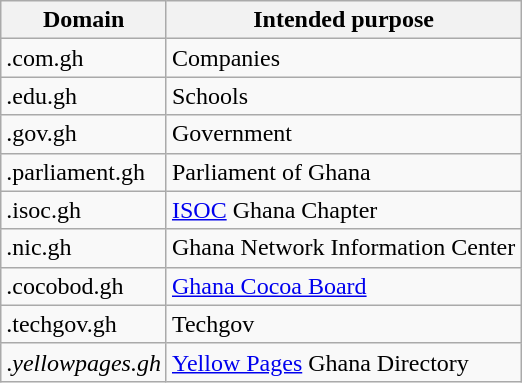<table class="wikitable">
<tr>
<th>Domain</th>
<th>Intended purpose</th>
</tr>
<tr>
<td>.com.gh</td>
<td>Companies</td>
</tr>
<tr>
<td>.edu.gh</td>
<td>Schools</td>
</tr>
<tr>
<td>.gov.gh</td>
<td>Government</td>
</tr>
<tr>
<td>.parliament.gh</td>
<td>Parliament of Ghana</td>
</tr>
<tr>
<td>.isoc.gh</td>
<td><a href='#'>ISOC</a> Ghana Chapter</td>
</tr>
<tr>
<td>.nic.gh</td>
<td>Ghana Network Information Center</td>
</tr>
<tr>
<td>.cocobod.gh</td>
<td><a href='#'>Ghana Cocoa Board</a></td>
</tr>
<tr>
<td>.techgov.gh</td>
<td>Techgov</td>
</tr>
<tr>
<td>.<em>yellowpages.gh</em></td>
<td><a href='#'>Yellow Pages</a> Ghana Directory</td>
</tr>
</table>
